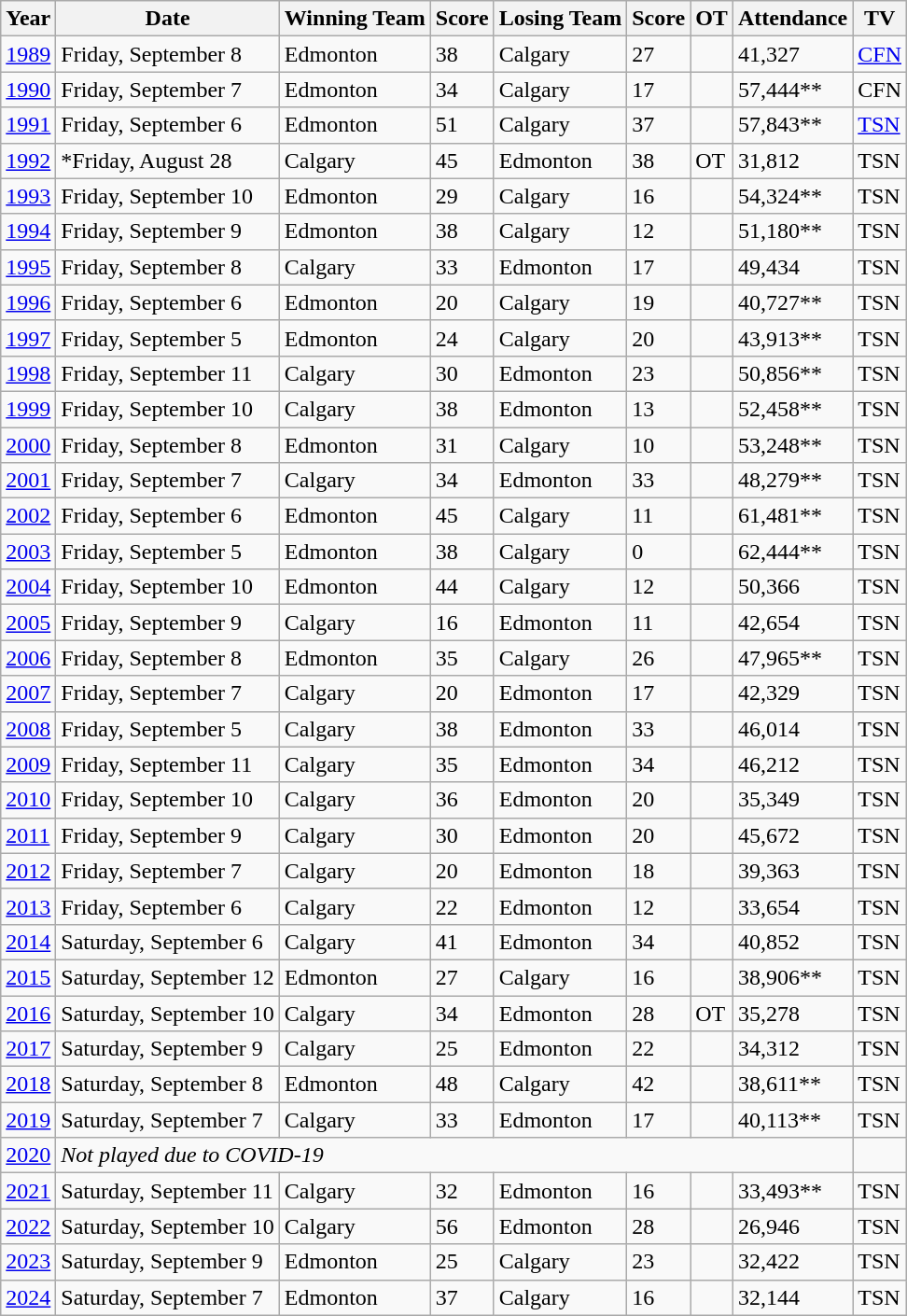<table class="wikitable">
<tr>
<th>Year</th>
<th>Date</th>
<th>Winning Team</th>
<th>Score</th>
<th>Losing Team</th>
<th>Score</th>
<th>OT</th>
<th>Attendance</th>
<th>TV</th>
</tr>
<tr>
<td><a href='#'>1989</a></td>
<td>Friday, September 8</td>
<td>Edmonton</td>
<td>38</td>
<td>Calgary</td>
<td>27</td>
<td></td>
<td>41,327</td>
<td><a href='#'>CFN</a></td>
</tr>
<tr>
<td><a href='#'>1990</a></td>
<td>Friday, September 7</td>
<td>Edmonton</td>
<td>34</td>
<td>Calgary</td>
<td>17</td>
<td></td>
<td>57,444**</td>
<td>CFN</td>
</tr>
<tr>
<td><a href='#'>1991</a></td>
<td>Friday, September 6</td>
<td>Edmonton</td>
<td>51</td>
<td>Calgary</td>
<td>37</td>
<td></td>
<td>57,843**</td>
<td><a href='#'>TSN</a></td>
</tr>
<tr>
<td><a href='#'>1992</a></td>
<td>*Friday, August 28</td>
<td>Calgary</td>
<td>45</td>
<td>Edmonton</td>
<td>38</td>
<td>OT</td>
<td>31,812</td>
<td>TSN</td>
</tr>
<tr>
<td><a href='#'>1993</a></td>
<td>Friday, September 10</td>
<td>Edmonton</td>
<td>29</td>
<td>Calgary</td>
<td>16</td>
<td></td>
<td>54,324**</td>
<td>TSN</td>
</tr>
<tr>
<td><a href='#'>1994</a></td>
<td>Friday, September 9</td>
<td>Edmonton</td>
<td>38</td>
<td>Calgary</td>
<td>12</td>
<td></td>
<td>51,180**</td>
<td>TSN</td>
</tr>
<tr>
<td><a href='#'>1995</a></td>
<td>Friday, September 8</td>
<td>Calgary</td>
<td>33</td>
<td>Edmonton</td>
<td>17</td>
<td></td>
<td>49,434</td>
<td>TSN</td>
</tr>
<tr>
<td><a href='#'>1996</a></td>
<td>Friday, September 6</td>
<td>Edmonton</td>
<td>20</td>
<td>Calgary</td>
<td>19</td>
<td></td>
<td>40,727**</td>
<td>TSN</td>
</tr>
<tr>
<td><a href='#'>1997</a></td>
<td>Friday, September 5</td>
<td>Edmonton</td>
<td>24</td>
<td>Calgary</td>
<td>20</td>
<td></td>
<td>43,913**</td>
<td>TSN</td>
</tr>
<tr>
<td><a href='#'>1998</a></td>
<td>Friday, September 11</td>
<td>Calgary</td>
<td>30</td>
<td>Edmonton</td>
<td>23</td>
<td></td>
<td>50,856**</td>
<td>TSN</td>
</tr>
<tr>
<td><a href='#'>1999</a></td>
<td>Friday, September 10</td>
<td>Calgary</td>
<td>38</td>
<td>Edmonton</td>
<td>13</td>
<td></td>
<td>52,458**</td>
<td>TSN</td>
</tr>
<tr>
<td><a href='#'>2000</a></td>
<td>Friday, September 8</td>
<td>Edmonton</td>
<td>31</td>
<td>Calgary</td>
<td>10</td>
<td></td>
<td>53,248**</td>
<td>TSN</td>
</tr>
<tr>
<td><a href='#'>2001</a></td>
<td>Friday, September 7</td>
<td>Calgary</td>
<td>34</td>
<td>Edmonton</td>
<td>33</td>
<td></td>
<td>48,279**</td>
<td>TSN</td>
</tr>
<tr>
<td><a href='#'>2002</a></td>
<td>Friday, September 6</td>
<td>Edmonton</td>
<td>45</td>
<td>Calgary</td>
<td>11</td>
<td></td>
<td>61,481**</td>
<td>TSN</td>
</tr>
<tr>
<td><a href='#'>2003</a></td>
<td>Friday, September 5</td>
<td>Edmonton</td>
<td>38</td>
<td>Calgary</td>
<td>0</td>
<td></td>
<td>62,444**</td>
<td>TSN</td>
</tr>
<tr>
<td><a href='#'>2004</a></td>
<td>Friday, September 10</td>
<td>Edmonton</td>
<td>44</td>
<td>Calgary</td>
<td>12</td>
<td></td>
<td>50,366</td>
<td>TSN</td>
</tr>
<tr>
<td><a href='#'>2005</a></td>
<td>Friday, September 9</td>
<td>Calgary</td>
<td>16</td>
<td>Edmonton</td>
<td>11</td>
<td></td>
<td>42,654</td>
<td>TSN</td>
</tr>
<tr>
<td><a href='#'>2006</a></td>
<td>Friday, September 8</td>
<td>Edmonton</td>
<td>35</td>
<td>Calgary</td>
<td>26</td>
<td></td>
<td>47,965**</td>
<td>TSN</td>
</tr>
<tr>
<td><a href='#'>2007</a></td>
<td>Friday, September 7</td>
<td>Calgary</td>
<td>20</td>
<td>Edmonton</td>
<td>17</td>
<td></td>
<td>42,329</td>
<td>TSN</td>
</tr>
<tr>
<td><a href='#'>2008</a></td>
<td>Friday, September 5</td>
<td>Calgary</td>
<td>38</td>
<td>Edmonton</td>
<td>33</td>
<td></td>
<td>46,014</td>
<td>TSN</td>
</tr>
<tr>
<td><a href='#'>2009</a></td>
<td>Friday, September 11</td>
<td>Calgary</td>
<td>35</td>
<td>Edmonton</td>
<td>34</td>
<td></td>
<td>46,212</td>
<td>TSN</td>
</tr>
<tr>
<td><a href='#'>2010</a></td>
<td>Friday, September 10</td>
<td>Calgary</td>
<td>36</td>
<td>Edmonton</td>
<td>20</td>
<td></td>
<td>35,349</td>
<td>TSN</td>
</tr>
<tr>
<td><a href='#'>2011</a></td>
<td>Friday, September 9</td>
<td>Calgary</td>
<td>30</td>
<td>Edmonton</td>
<td>20</td>
<td></td>
<td>45,672</td>
<td>TSN</td>
</tr>
<tr>
<td><a href='#'>2012</a></td>
<td>Friday, September 7</td>
<td>Calgary</td>
<td>20</td>
<td>Edmonton</td>
<td>18</td>
<td></td>
<td>39,363</td>
<td>TSN</td>
</tr>
<tr>
<td><a href='#'>2013</a></td>
<td>Friday, September 6</td>
<td>Calgary</td>
<td>22</td>
<td>Edmonton</td>
<td>12</td>
<td></td>
<td>33,654</td>
<td>TSN</td>
</tr>
<tr>
<td><a href='#'>2014</a></td>
<td>Saturday, September 6</td>
<td>Calgary</td>
<td>41</td>
<td>Edmonton</td>
<td>34</td>
<td></td>
<td>40,852</td>
<td>TSN</td>
</tr>
<tr>
<td><a href='#'>2015</a></td>
<td>Saturday, September 12</td>
<td>Edmonton</td>
<td>27</td>
<td>Calgary</td>
<td>16</td>
<td></td>
<td>38,906**</td>
<td>TSN</td>
</tr>
<tr>
<td><a href='#'>2016</a></td>
<td>Saturday, September 10</td>
<td>Calgary</td>
<td>34</td>
<td>Edmonton</td>
<td>28</td>
<td>OT</td>
<td>35,278</td>
<td>TSN</td>
</tr>
<tr>
<td><a href='#'>2017</a></td>
<td>Saturday, September 9</td>
<td>Calgary</td>
<td>25</td>
<td>Edmonton</td>
<td>22</td>
<td></td>
<td>34,312</td>
<td>TSN</td>
</tr>
<tr>
<td><a href='#'>2018</a></td>
<td>Saturday, September 8</td>
<td>Edmonton</td>
<td>48</td>
<td>Calgary</td>
<td>42</td>
<td></td>
<td>38,611**</td>
<td>TSN</td>
</tr>
<tr>
<td><a href='#'>2019</a></td>
<td>Saturday, September 7</td>
<td>Calgary</td>
<td>33</td>
<td>Edmonton</td>
<td>17</td>
<td></td>
<td>40,113**</td>
<td>TSN</td>
</tr>
<tr>
<td><a href='#'>2020</a></td>
<td colspan="7"><em>Not played due to COVID-19</em></td>
<td></td>
</tr>
<tr>
<td><a href='#'>2021</a></td>
<td>Saturday, September 11</td>
<td>Calgary</td>
<td>32</td>
<td>Edmonton</td>
<td>16</td>
<td></td>
<td>33,493**</td>
<td>TSN</td>
</tr>
<tr>
<td><a href='#'>2022</a></td>
<td>Saturday, September 10</td>
<td>Calgary</td>
<td>56</td>
<td>Edmonton</td>
<td>28</td>
<td></td>
<td>26,946</td>
<td>TSN</td>
</tr>
<tr>
<td><a href='#'>2023</a></td>
<td>Saturday, September 9</td>
<td>Edmonton</td>
<td>25</td>
<td>Calgary</td>
<td>23</td>
<td></td>
<td>32,422</td>
<td>TSN</td>
</tr>
<tr>
<td><a href='#'>2024</a></td>
<td>Saturday, September 7</td>
<td>Edmonton</td>
<td>37</td>
<td>Calgary</td>
<td>16</td>
<td></td>
<td>32,144</td>
<td>TSN</td>
</tr>
</table>
